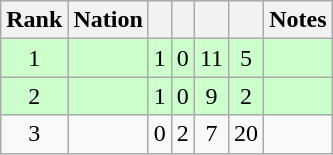<table class="wikitable sortable" style="text-align: center;">
<tr>
<th>Rank</th>
<th>Nation</th>
<th></th>
<th></th>
<th></th>
<th></th>
<th>Notes</th>
</tr>
<tr style="background:#cfc;">
<td>1</td>
<td align=left></td>
<td>1</td>
<td>0</td>
<td>11</td>
<td>5</td>
<td></td>
</tr>
<tr style="background:#cfc;">
<td>2</td>
<td align=left></td>
<td>1</td>
<td>0</td>
<td>9</td>
<td>2</td>
<td></td>
</tr>
<tr>
<td>3</td>
<td align=left></td>
<td>0</td>
<td>2</td>
<td>7</td>
<td>20</td>
<td></td>
</tr>
</table>
